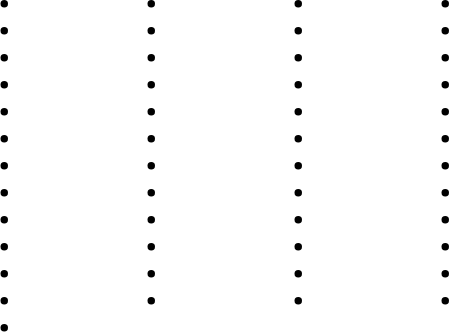<table>
<tr>
<td><br><ul><li></li><li></li><li></li><li></li><li></li><li></li><li></li><li></li><li></li><li></li><li></li><li></li><li></li></ul></td>
<td width=50></td>
<td valign=top><br><ul><li></li><li></li><li></li><li></li><li></li><li></li><li></li><li></li><li></li><li></li><li></li><li></li></ul></td>
<td width=50></td>
<td valign=top><br><ul><li></li><li></li><li></li><li></li><li></li><li></li><li></li><li></li><li></li><li></li><li></li><li></li></ul></td>
<td width=50></td>
<td valign=top><br><ul><li></li><li></li><li></li><li></li><li></li><li></li><li></li><li></li><li></li><li></li><li></li><li></li></ul></td>
</tr>
</table>
